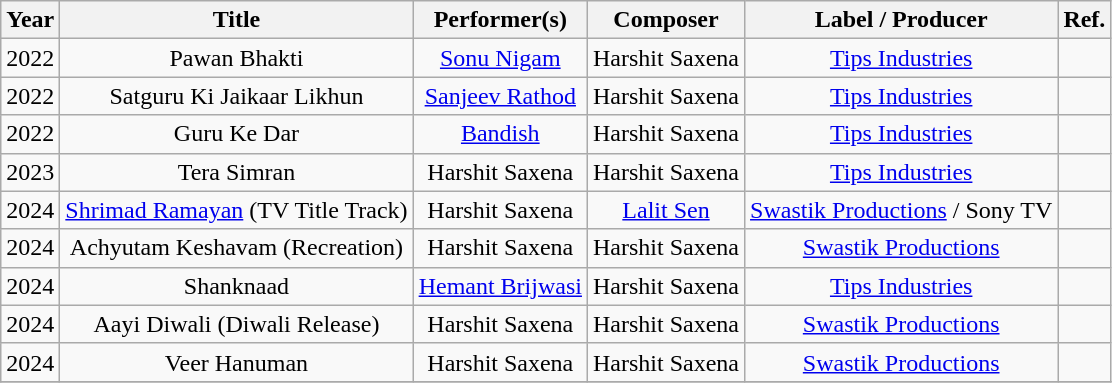<table class="wikitable sortable" style="text-align:center;">
<tr>
<th>Year</th>
<th>Title</th>
<th>Performer(s)</th>
<th>Composer</th>
<th>Label / Producer</th>
<th>Ref.</th>
</tr>
<tr>
<td>2022</td>
<td>Pawan Bhakti</td>
<td><a href='#'>Sonu Nigam</a></td>
<td>Harshit Saxena</td>
<td><a href='#'>Tips Industries</a></td>
<td></td>
</tr>
<tr>
<td>2022</td>
<td>Satguru Ki Jaikaar Likhun</td>
<td><a href='#'>Sanjeev Rathod</a></td>
<td>Harshit Saxena</td>
<td><a href='#'>Tips Industries</a></td>
<td></td>
</tr>
<tr>
<td>2022</td>
<td>Guru Ke Dar</td>
<td><a href='#'>Bandish</a></td>
<td>Harshit Saxena</td>
<td><a href='#'>Tips Industries</a></td>
<td></td>
</tr>
<tr>
<td>2023</td>
<td>Tera Simran</td>
<td>Harshit Saxena</td>
<td>Harshit Saxena</td>
<td><a href='#'>Tips Industries</a></td>
<td></td>
</tr>
<tr>
<td>2024</td>
<td><a href='#'>Shrimad Ramayan</a> (TV Title Track)</td>
<td>Harshit Saxena</td>
<td><a href='#'>Lalit Sen</a></td>
<td><a href='#'>Swastik Productions</a> / Sony TV</td>
<td></td>
</tr>
<tr>
<td>2024</td>
<td>Achyutam Keshavam (Recreation)</td>
<td>Harshit Saxena</td>
<td>Harshit Saxena</td>
<td><a href='#'>Swastik Productions</a></td>
<td></td>
</tr>
<tr>
<td>2024</td>
<td>Shanknaad</td>
<td><a href='#'>Hemant Brijwasi</a></td>
<td>Harshit Saxena</td>
<td><a href='#'>Tips Industries</a></td>
<td></td>
</tr>
<tr>
<td>2024</td>
<td>Aayi Diwali (Diwali Release)</td>
<td>Harshit Saxena</td>
<td>Harshit Saxena</td>
<td><a href='#'>Swastik Productions</a></td>
<td></td>
</tr>
<tr>
<td>2024</td>
<td>Veer Hanuman</td>
<td>Harshit Saxena</td>
<td>Harshit Saxena</td>
<td><a href='#'>Swastik Productions</a></td>
<td></td>
</tr>
<tr>
</tr>
</table>
